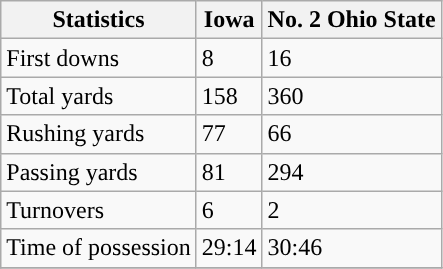<table class="wikitable">
<tr>
<th>Statistics</th>
<th>Iowa</th>
<th>No. 2 Ohio State</th>
</tr>
<tr>
<td>First downs</td>
<td>8</td>
<td>16</td>
</tr>
<tr>
<td>Total yards</td>
<td>158</td>
<td>360</td>
</tr>
<tr>
<td>Rushing yards</td>
<td>77</td>
<td>66</td>
</tr>
<tr>
<td>Passing yards</td>
<td>81</td>
<td>294</td>
</tr>
<tr>
<td>Turnovers</td>
<td>6</td>
<td>2</td>
</tr>
<tr>
<td>Time of possession</td>
<td>29:14</td>
<td>30:46</td>
</tr>
<tr>
</tr>
</table>
